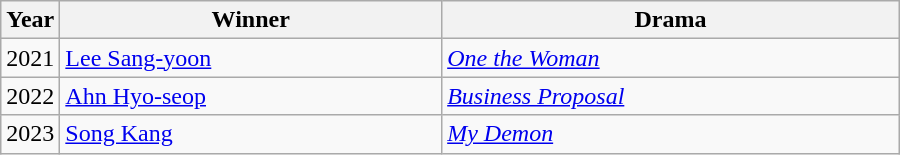<table class="wikitable" style="width:600px">
<tr>
<th width=10>Year</th>
<th>Winner</th>
<th>Drama</th>
</tr>
<tr>
<td>2021</td>
<td><a href='#'>Lee Sang-yoon</a></td>
<td><em><a href='#'>One the Woman</a></em></td>
</tr>
<tr>
<td>2022</td>
<td><a href='#'>Ahn Hyo-seop</a></td>
<td><em><a href='#'>Business Proposal</a></em></td>
</tr>
<tr>
<td>2023</td>
<td><a href='#'>Song Kang</a></td>
<td><em><a href='#'>My Demon</a></em></td>
</tr>
</table>
